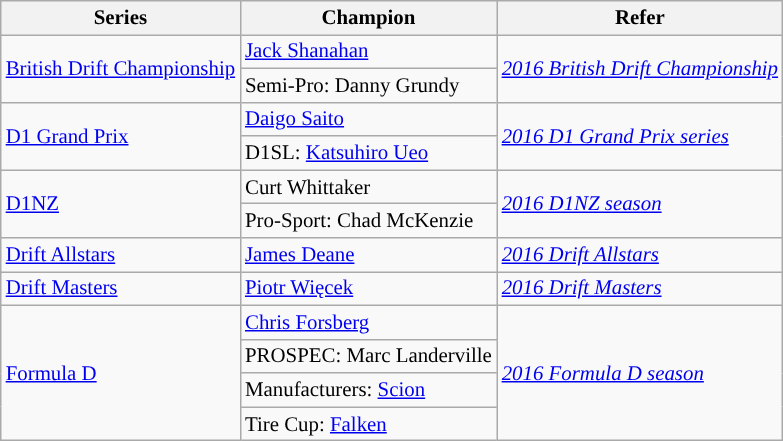<table class="wikitable" style="font-size:87%;">
<tr>
<th>Series</th>
<th>Champion</th>
<th>Refer</th>
</tr>
<tr>
<td rowspan=2><a href='#'>British Drift Championship</a></td>
<td> <a href='#'>Jack Shanahan</a></td>
<td rowspan=2><em><a href='#'>2016 British Drift Championship</a></em></td>
</tr>
<tr>
<td>Semi-Pro:  Danny Grundy</td>
</tr>
<tr>
<td rowspan=2><a href='#'>D1 Grand Prix</a></td>
<td> <a href='#'>Daigo Saito</a></td>
<td rowspan=2><em><a href='#'>2016 D1 Grand Prix series</a></em></td>
</tr>
<tr>
<td>D1SL:  <a href='#'>Katsuhiro Ueo</a></td>
</tr>
<tr>
<td rowspan=2><a href='#'>D1NZ</a></td>
<td> Curt Whittaker</td>
<td rowspan=2><em><a href='#'>2016 D1NZ season</a></em></td>
</tr>
<tr>
<td>Pro-Sport:  Chad McKenzie</td>
</tr>
<tr>
<td><a href='#'>Drift Allstars</a></td>
<td> <a href='#'>James Deane</a></td>
<td><em><a href='#'>2016 Drift Allstars</a></em></td>
</tr>
<tr>
<td><a href='#'>Drift Masters</a></td>
<td> <a href='#'>Piotr Więcek</a></td>
<td><em><a href='#'>2016 Drift Masters</a></em></td>
</tr>
<tr>
<td rowspan=4><a href='#'>Formula D</a></td>
<td> <a href='#'>Chris Forsberg</a></td>
<td rowspan=4><em><a href='#'>2016 Formula D season</a></em></td>
</tr>
<tr>
<td>PROSPEC:  Marc Landerville</td>
</tr>
<tr>
<td>Manufacturers:  <a href='#'>Scion</a></td>
</tr>
<tr>
<td>Tire Cup:  <a href='#'>Falken</a></td>
</tr>
</table>
